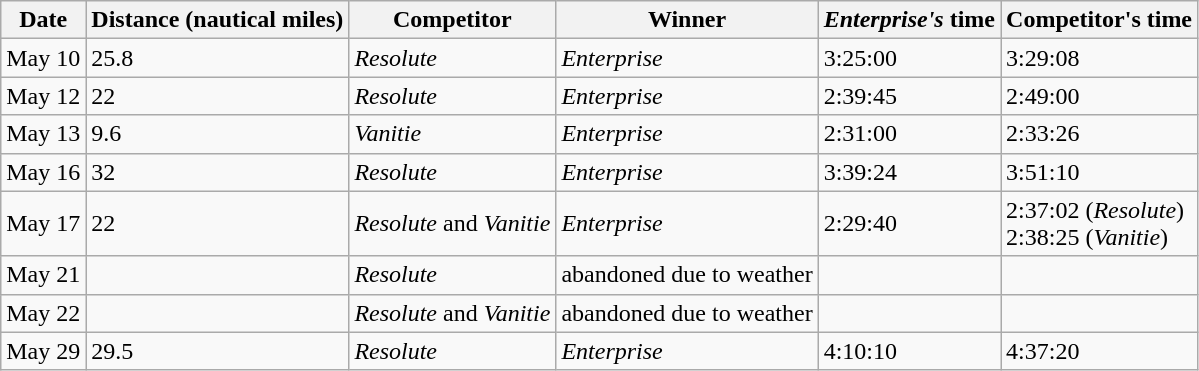<table class="wikitable">
<tr>
<th>Date</th>
<th>Distance (nautical miles)</th>
<th>Competitor</th>
<th>Winner</th>
<th><em>Enterprise's</em> time</th>
<th>Competitor's time</th>
</tr>
<tr>
<td>May 10</td>
<td>25.8</td>
<td><em>Resolute</em></td>
<td><em>Enterprise</em></td>
<td>3:25:00</td>
<td>3:29:08</td>
</tr>
<tr>
<td>May 12</td>
<td>22</td>
<td><em>Resolute</em></td>
<td><em>Enterprise</em></td>
<td>2:39:45</td>
<td>2:49:00</td>
</tr>
<tr>
<td>May 13</td>
<td>9.6</td>
<td><em>Vanitie</em></td>
<td><em>Enterprise</em></td>
<td>2:31:00</td>
<td>2:33:26</td>
</tr>
<tr>
<td>May 16</td>
<td>32</td>
<td><em>Resolute</em></td>
<td><em>Enterprise</em></td>
<td>3:39:24</td>
<td>3:51:10</td>
</tr>
<tr>
<td>May 17</td>
<td>22</td>
<td><em>Resolute</em> and <em>Vanitie</em></td>
<td><em>Enterprise</em></td>
<td>2:29:40</td>
<td>2:37:02 (<em>Resolute</em>) <br> 2:38:25 (<em>Vanitie</em>)</td>
</tr>
<tr>
<td>May 21</td>
<td></td>
<td><em>Resolute</em></td>
<td>abandoned due to weather</td>
<td></td>
<td></td>
</tr>
<tr>
<td>May 22</td>
<td></td>
<td><em>Resolute</em> and <em>Vanitie</em></td>
<td>abandoned due to weather</td>
<td></td>
<td></td>
</tr>
<tr>
<td>May 29</td>
<td>29.5</td>
<td><em>Resolute</em></td>
<td><em>Enterprise</em></td>
<td>4:10:10</td>
<td>4:37:20</td>
</tr>
</table>
